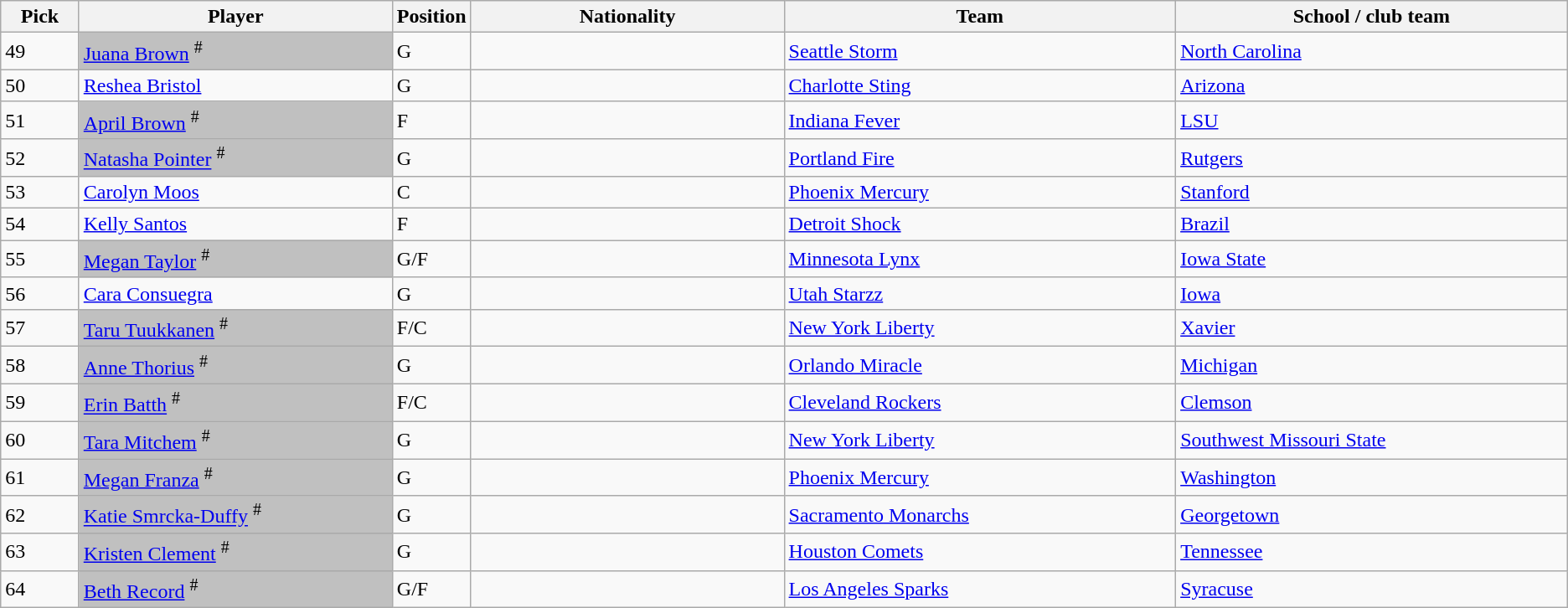<table class="wikitable sortable">
<tr>
<th style="width:5%;">Pick</th>
<th style="width:20%;">Player</th>
<th style="width:5%;">Position</th>
<th style="width:20%;">Nationality</th>
<th style="width:25%;">Team</th>
<th style="width:25%;">School / club team</th>
</tr>
<tr>
<td>49</td>
<td bgcolor=#C0C0C0><a href='#'>Juana Brown</a> <sup>#</sup></td>
<td>G</td>
<td></td>
<td><a href='#'>Seattle Storm</a></td>
<td><a href='#'>North Carolina</a></td>
</tr>
<tr>
<td>50</td>
<td><a href='#'>Reshea Bristol</a></td>
<td>G</td>
<td></td>
<td><a href='#'>Charlotte Sting</a></td>
<td><a href='#'>Arizona</a></td>
</tr>
<tr>
<td>51</td>
<td bgcolor=#C0C0C0><a href='#'>April Brown</a> <sup>#</sup></td>
<td>F</td>
<td></td>
<td><a href='#'>Indiana Fever</a></td>
<td><a href='#'>LSU</a></td>
</tr>
<tr>
<td>52</td>
<td bgcolor=#C0C0C0><a href='#'>Natasha Pointer</a> <sup>#</sup></td>
<td>G</td>
<td></td>
<td><a href='#'>Portland Fire</a></td>
<td><a href='#'>Rutgers</a></td>
</tr>
<tr>
<td>53</td>
<td><a href='#'>Carolyn Moos</a></td>
<td>C</td>
<td></td>
<td><a href='#'>Phoenix Mercury</a> </td>
<td><a href='#'>Stanford</a></td>
</tr>
<tr>
<td>54</td>
<td><a href='#'>Kelly Santos</a></td>
<td>F</td>
<td></td>
<td><a href='#'>Detroit Shock</a></td>
<td><a href='#'>Brazil</a></td>
</tr>
<tr>
<td>55</td>
<td bgcolor=#C0C0C0><a href='#'>Megan Taylor</a> <sup>#</sup></td>
<td>G/F</td>
<td></td>
<td><a href='#'>Minnesota Lynx</a></td>
<td><a href='#'>Iowa State</a></td>
</tr>
<tr>
<td>56</td>
<td><a href='#'>Cara Consuegra</a></td>
<td>G</td>
<td></td>
<td><a href='#'>Utah Starzz</a></td>
<td><a href='#'>Iowa</a></td>
</tr>
<tr>
<td>57</td>
<td bgcolor=#C0C0C0><a href='#'>Taru Tuukkanen</a> <sup>#</sup></td>
<td>F/C</td>
<td></td>
<td><a href='#'>New York Liberty</a> </td>
<td><a href='#'>Xavier</a></td>
</tr>
<tr>
<td>58</td>
<td bgcolor=#C0C0C0><a href='#'>Anne Thorius</a> <sup>#</sup></td>
<td>G</td>
<td></td>
<td><a href='#'>Orlando Miracle</a></td>
<td><a href='#'>Michigan</a></td>
</tr>
<tr>
<td>59</td>
<td bgcolor=#C0C0C0><a href='#'>Erin Batth</a> <sup>#</sup></td>
<td>F/C</td>
<td></td>
<td><a href='#'>Cleveland Rockers</a></td>
<td><a href='#'>Clemson</a></td>
</tr>
<tr>
<td>60</td>
<td bgcolor=#C0C0C0><a href='#'>Tara Mitchem</a> <sup>#</sup></td>
<td>G</td>
<td></td>
<td><a href='#'>New York Liberty</a></td>
<td><a href='#'>Southwest Missouri State</a></td>
</tr>
<tr>
<td>61</td>
<td bgcolor=#C0C0C0><a href='#'>Megan Franza</a> <sup>#</sup></td>
<td>G</td>
<td></td>
<td><a href='#'>Phoenix Mercury</a></td>
<td><a href='#'>Washington</a></td>
</tr>
<tr>
<td>62</td>
<td bgcolor=#C0C0C0><a href='#'>Katie Smrcka-Duffy</a> <sup>#</sup></td>
<td>G</td>
<td></td>
<td><a href='#'>Sacramento Monarchs</a></td>
<td><a href='#'>Georgetown</a></td>
</tr>
<tr>
<td>63</td>
<td bgcolor=#C0C0C0><a href='#'>Kristen Clement</a> <sup>#</sup></td>
<td>G</td>
<td></td>
<td><a href='#'>Houston Comets</a></td>
<td><a href='#'>Tennessee</a></td>
</tr>
<tr>
<td>64</td>
<td bgcolor=#C0C0C0><a href='#'>Beth Record</a> <sup>#</sup></td>
<td>G/F</td>
<td></td>
<td><a href='#'>Los Angeles Sparks</a></td>
<td><a href='#'>Syracuse</a></td>
</tr>
</table>
